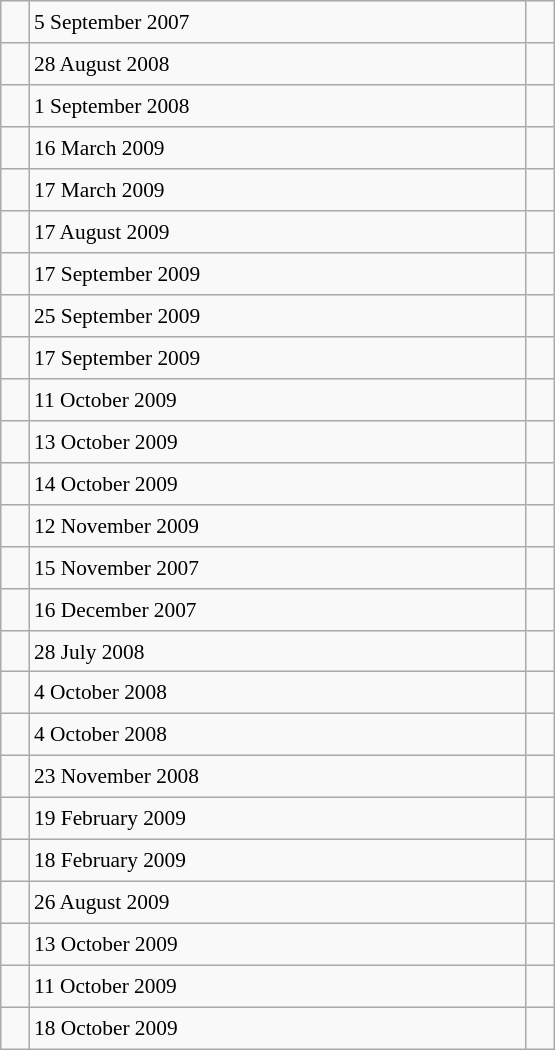<table class="wikitable" style="font-size: 89%; float: left; width: 26em; margin-right: 1em; height: 700px">
<tr>
<td></td>
<td>5 September 2007</td>
<td></td>
</tr>
<tr>
<td></td>
<td>28 August 2008</td>
<td></td>
</tr>
<tr>
<td></td>
<td>1 September 2008</td>
<td></td>
</tr>
<tr>
<td></td>
<td>16 March 2009</td>
<td></td>
</tr>
<tr>
<td></td>
<td>17 March 2009</td>
<td></td>
</tr>
<tr>
<td></td>
<td>17 August 2009</td>
<td></td>
</tr>
<tr>
<td></td>
<td>17 September 2009</td>
<td></td>
</tr>
<tr>
<td></td>
<td>25 September 2009</td>
<td></td>
</tr>
<tr>
<td></td>
<td>17 September 2009</td>
<td></td>
</tr>
<tr>
<td></td>
<td>11 October 2009</td>
<td></td>
</tr>
<tr>
<td></td>
<td>13 October 2009</td>
<td></td>
</tr>
<tr>
<td></td>
<td>14 October 2009</td>
<td></td>
</tr>
<tr>
<td></td>
<td>12 November 2009</td>
<td></td>
</tr>
<tr>
<td></td>
<td>15 November 2007</td>
<td></td>
</tr>
<tr>
<td></td>
<td>16 December 2007</td>
<td></td>
</tr>
<tr>
<td></td>
<td>28 July 2008</td>
<td></td>
</tr>
<tr>
<td></td>
<td>4 October 2008</td>
<td></td>
</tr>
<tr>
<td></td>
<td>4 October 2008</td>
<td></td>
</tr>
<tr>
<td></td>
<td>23 November 2008</td>
<td></td>
</tr>
<tr>
<td></td>
<td>19 February 2009</td>
<td></td>
</tr>
<tr>
<td></td>
<td>18 February 2009</td>
<td></td>
</tr>
<tr>
<td></td>
<td>26 August 2009</td>
<td></td>
</tr>
<tr>
<td></td>
<td>13 October 2009</td>
<td></td>
</tr>
<tr>
<td></td>
<td>11 October 2009</td>
<td></td>
</tr>
<tr>
<td></td>
<td>18 October 2009</td>
<td></td>
</tr>
</table>
